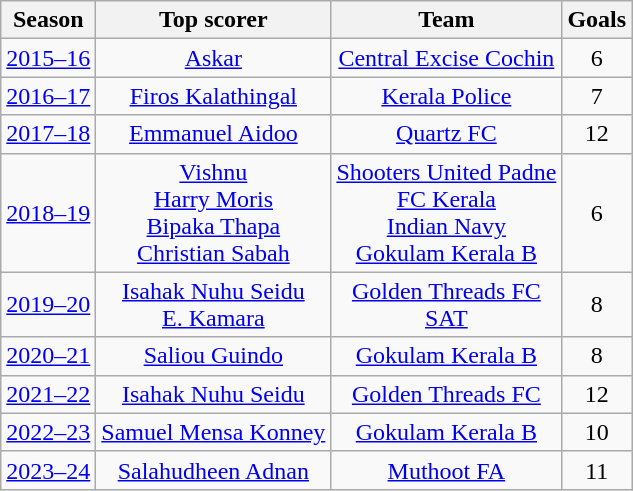<table class="wikitable" style="text-align:center;">
<tr>
<th>Season</th>
<th>Top scorer</th>
<th>Team</th>
<th>Goals</th>
</tr>
<tr>
<td><a href='#'>2015–16</a></td>
<td> <a href='#'>Askar</a></td>
<td><a href='#'>Central Excise Cochin</a></td>
<td>6</td>
</tr>
<tr>
<td><a href='#'>2016–17</a></td>
<td> <a href='#'>Firos Kalathingal</a></td>
<td><a href='#'>Kerala Police</a></td>
<td>7</td>
</tr>
<tr>
<td><a href='#'>2017–18</a></td>
<td> <a href='#'>Emmanuel Aidoo</a></td>
<td><a href='#'>Quartz FC</a></td>
<td>12</td>
</tr>
<tr>
<td><a href='#'>2018–19</a></td>
<td> <a href='#'>Vishnu</a> <br>  <a href='#'>Harry Moris</a> <br>  <a href='#'>Bipaka Thapa</a> <br>  <a href='#'>Christian Sabah</a></td>
<td><a href='#'>Shooters United Padne</a> <br> <a href='#'>FC Kerala</a> <br> <a href='#'>Indian Navy</a> <br> <a href='#'>Gokulam Kerala B</a></td>
<td>6</td>
</tr>
<tr>
<td><a href='#'>2019–20</a></td>
<td> <a href='#'>Isahak Nuhu Seidu</a> <br>  <a href='#'>E. Kamara</a></td>
<td><a href='#'>Golden Threads FC</a> <br> <a href='#'>SAT</a></td>
<td>8</td>
</tr>
<tr>
<td><a href='#'>2020–21</a></td>
<td> <a href='#'>Saliou Guindo</a></td>
<td><a href='#'>Gokulam Kerala B</a></td>
<td>8</td>
</tr>
<tr>
<td><a href='#'>2021–22</a></td>
<td> <a href='#'>Isahak Nuhu Seidu</a></td>
<td><a href='#'>Golden Threads FC</a></td>
<td>12</td>
</tr>
<tr>
<td><a href='#'>2022–23</a></td>
<td> <a href='#'>Samuel Mensa Konney</a></td>
<td><a href='#'>Gokulam Kerala B</a></td>
<td>10</td>
</tr>
<tr>
<td><a href='#'>2023–24</a></td>
<td> <a href='#'>Salahudheen Adnan</a></td>
<td><a href='#'>Muthoot FA</a></td>
<td>11</td>
</tr>
</table>
